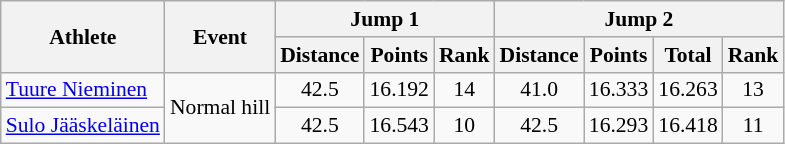<table class="wikitable" style="font-size:90%">
<tr>
<th rowspan="2">Athlete</th>
<th rowspan="2">Event</th>
<th colspan="3">Jump 1</th>
<th colspan="4">Jump 2</th>
</tr>
<tr>
<th>Distance</th>
<th>Points</th>
<th>Rank</th>
<th>Distance</th>
<th>Points</th>
<th>Total</th>
<th>Rank</th>
</tr>
<tr>
<td><a href='#'>Tuure Nieminen</a></td>
<td rowspan="2">Normal hill</td>
<td align="center">42.5</td>
<td align="center">16.192</td>
<td align="center">14</td>
<td align="center">41.0</td>
<td align="center">16.333</td>
<td align="center">16.263</td>
<td align="center">13</td>
</tr>
<tr>
<td><a href='#'>Sulo Jääskeläinen</a></td>
<td align="center">42.5</td>
<td align="center">16.543</td>
<td align="center">10</td>
<td align="center">42.5</td>
<td align="center">16.293</td>
<td align="center">16.418</td>
<td align="center">11</td>
</tr>
</table>
